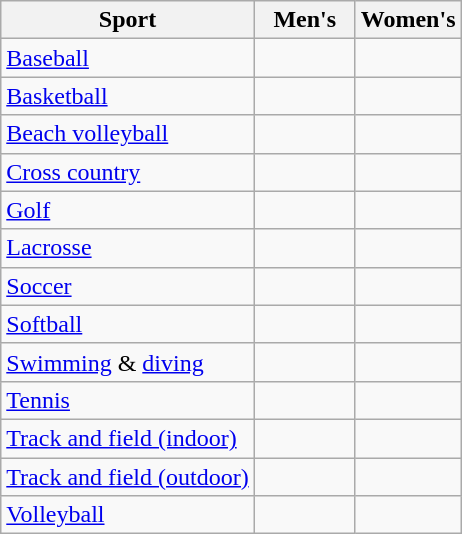<table class="wikitable" style=>
<tr>
<th>Sport</th>
<th width=60>Men's</th>
<th>Women's</th>
</tr>
<tr>
<td><a href='#'>Baseball</a></td>
<td></td>
<td></td>
</tr>
<tr>
<td><a href='#'>Basketball</a></td>
<td></td>
<td></td>
</tr>
<tr>
<td><a href='#'>Beach volleyball</a></td>
<td></td>
<td></td>
</tr>
<tr>
<td><a href='#'>Cross country</a></td>
<td></td>
<td></td>
</tr>
<tr>
<td><a href='#'>Golf</a></td>
<td></td>
<td></td>
</tr>
<tr>
<td><a href='#'>Lacrosse</a></td>
<td></td>
<td></td>
</tr>
<tr>
<td><a href='#'>Soccer</a></td>
<td></td>
<td></td>
</tr>
<tr>
<td><a href='#'>Softball</a></td>
<td></td>
<td></td>
</tr>
<tr>
<td><a href='#'>Swimming</a> & <a href='#'>diving</a></td>
<td></td>
<td></td>
</tr>
<tr>
<td><a href='#'>Tennis</a></td>
<td></td>
<td></td>
</tr>
<tr>
<td><a href='#'>Track and field (indoor)</a></td>
<td></td>
<td></td>
</tr>
<tr>
<td><a href='#'>Track and field (outdoor)</a></td>
<td></td>
<td></td>
</tr>
<tr>
<td><a href='#'>Volleyball</a></td>
<td></td>
<td></td>
</tr>
</table>
